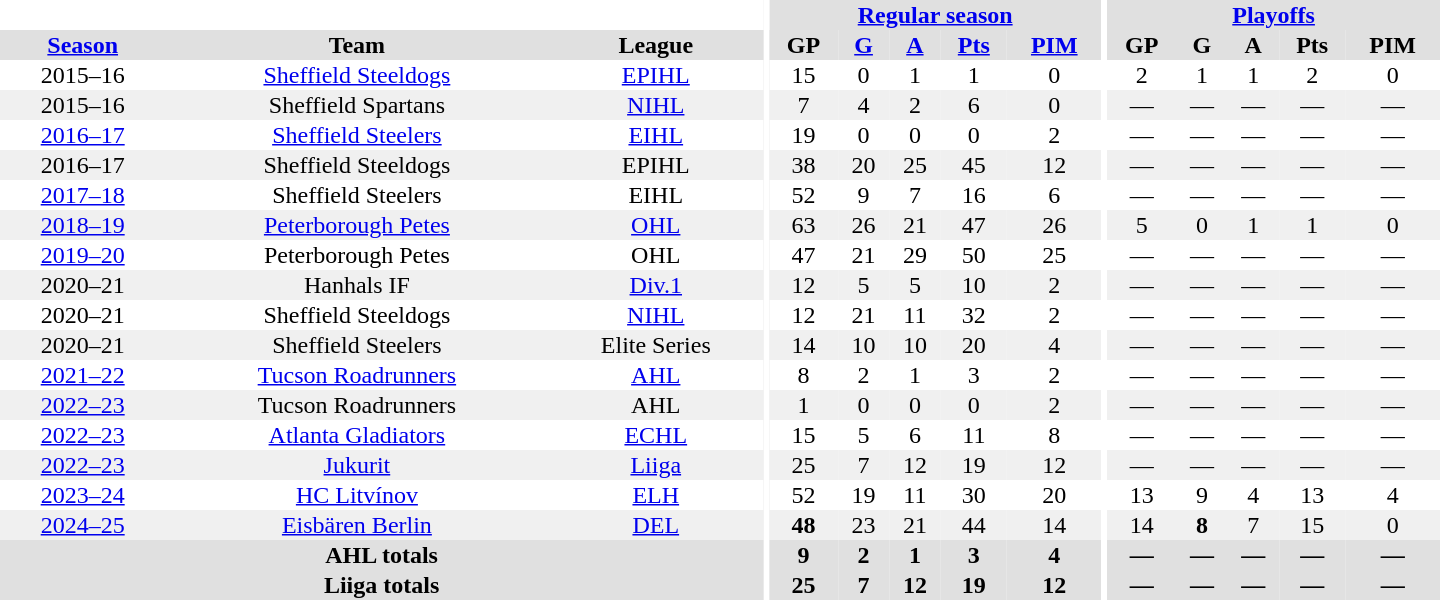<table border="0" cellpadding="1" cellspacing="0" style="text-align:center; width:60em">
<tr bgcolor="#e0e0e0">
<th colspan="3" bgcolor="#ffffff"></th>
<th rowspan="101" bgcolor="#ffffff"></th>
<th colspan="5"><a href='#'>Regular season</a></th>
<th rowspan="101" bgcolor="#ffffff"></th>
<th colspan="5"><a href='#'>Playoffs</a></th>
</tr>
<tr bgcolor="#e0e0e0">
<th><a href='#'>Season</a></th>
<th>Team</th>
<th>League</th>
<th>GP</th>
<th><a href='#'>G</a></th>
<th><a href='#'>A</a></th>
<th><a href='#'>Pts</a></th>
<th><a href='#'>PIM</a></th>
<th>GP</th>
<th>G</th>
<th>A</th>
<th>Pts</th>
<th>PIM</th>
</tr>
<tr>
<td>2015–16</td>
<td><a href='#'>Sheffield Steeldogs</a></td>
<td><a href='#'>EPIHL</a></td>
<td>15</td>
<td>0</td>
<td>1</td>
<td>1</td>
<td>0</td>
<td>2</td>
<td>1</td>
<td>1</td>
<td>2</td>
<td>0</td>
</tr>
<tr bgcolor="#f0f0f0">
<td>2015–16</td>
<td>Sheffield Spartans</td>
<td><a href='#'>NIHL</a></td>
<td>7</td>
<td>4</td>
<td>2</td>
<td>6</td>
<td>0</td>
<td>—</td>
<td>—</td>
<td>—</td>
<td>—</td>
<td>—</td>
</tr>
<tr>
<td><a href='#'>2016–17</a></td>
<td><a href='#'>Sheffield Steelers</a></td>
<td><a href='#'>EIHL</a></td>
<td>19</td>
<td>0</td>
<td>0</td>
<td>0</td>
<td>2</td>
<td>—</td>
<td>—</td>
<td>—</td>
<td>—</td>
<td>—</td>
</tr>
<tr bgcolor="#f0f0f0">
<td>2016–17</td>
<td>Sheffield Steeldogs</td>
<td>EPIHL</td>
<td>38</td>
<td>20</td>
<td>25</td>
<td>45</td>
<td>12</td>
<td>—</td>
<td>—</td>
<td>—</td>
<td>—</td>
<td>—</td>
</tr>
<tr>
<td><a href='#'>2017–18</a></td>
<td>Sheffield Steelers</td>
<td>EIHL</td>
<td>52</td>
<td>9</td>
<td>7</td>
<td>16</td>
<td>6</td>
<td>—</td>
<td>—</td>
<td>—</td>
<td>—</td>
<td>—</td>
</tr>
<tr bgcolor="#f0f0f0">
<td><a href='#'>2018–19</a></td>
<td><a href='#'>Peterborough Petes</a></td>
<td><a href='#'>OHL</a></td>
<td>63</td>
<td>26</td>
<td>21</td>
<td>47</td>
<td>26</td>
<td>5</td>
<td>0</td>
<td>1</td>
<td>1</td>
<td>0</td>
</tr>
<tr>
<td><a href='#'>2019–20</a></td>
<td>Peterborough Petes</td>
<td>OHL</td>
<td>47</td>
<td>21</td>
<td>29</td>
<td>50</td>
<td>25</td>
<td>—</td>
<td>—</td>
<td>—</td>
<td>—</td>
<td>—</td>
</tr>
<tr>
</tr>
<tr bgcolor="#f0f0f0">
<td>2020–21</td>
<td>Hanhals IF</td>
<td><a href='#'>Div.1</a></td>
<td>12</td>
<td>5</td>
<td>5</td>
<td>10</td>
<td>2</td>
<td>—</td>
<td>—</td>
<td>—</td>
<td>—</td>
<td>—</td>
</tr>
<tr>
<td>2020–21</td>
<td>Sheffield Steeldogs</td>
<td><a href='#'>NIHL</a></td>
<td>12</td>
<td>21</td>
<td>11</td>
<td>32</td>
<td>2</td>
<td>—</td>
<td>—</td>
<td>—</td>
<td>—</td>
<td>—</td>
</tr>
<tr bgcolor="#f0f0f0">
<td>2020–21</td>
<td>Sheffield Steelers</td>
<td>Elite Series</td>
<td>14</td>
<td>10</td>
<td>10</td>
<td>20</td>
<td>4</td>
<td>—</td>
<td>—</td>
<td>—</td>
<td>—</td>
<td>—</td>
</tr>
<tr>
<td><a href='#'>2021–22</a></td>
<td><a href='#'>Tucson Roadrunners</a></td>
<td><a href='#'>AHL</a></td>
<td>8</td>
<td>2</td>
<td>1</td>
<td>3</td>
<td>2</td>
<td>—</td>
<td>—</td>
<td>—</td>
<td>—</td>
<td>—</td>
</tr>
<tr bgcolor="#f0f0f0">
<td><a href='#'>2022–23</a></td>
<td>Tucson Roadrunners</td>
<td>AHL</td>
<td>1</td>
<td>0</td>
<td>0</td>
<td>0</td>
<td>2</td>
<td>—</td>
<td>—</td>
<td>—</td>
<td>—</td>
<td>—</td>
</tr>
<tr>
<td><a href='#'>2022–23</a></td>
<td><a href='#'>Atlanta Gladiators</a></td>
<td><a href='#'>ECHL</a></td>
<td>15</td>
<td>5</td>
<td>6</td>
<td>11</td>
<td>8</td>
<td>—</td>
<td>—</td>
<td>—</td>
<td>—</td>
<td>—</td>
</tr>
<tr bgcolor="#f0f0f0">
<td><a href='#'>2022–23</a></td>
<td><a href='#'>Jukurit</a></td>
<td><a href='#'>Liiga</a></td>
<td>25</td>
<td>7</td>
<td>12</td>
<td>19</td>
<td>12</td>
<td>—</td>
<td>—</td>
<td>—</td>
<td>—</td>
<td>—</td>
</tr>
<tr>
<td><a href='#'>2023–24</a></td>
<td><a href='#'>HC Litvínov</a></td>
<td><a href='#'>ELH</a></td>
<td>52</td>
<td>19</td>
<td>11</td>
<td>30</td>
<td>20</td>
<td>13</td>
<td>9</td>
<td>4</td>
<td>13</td>
<td>4</td>
</tr>
<tr bgcolor="#f0f0f0">
<td><a href='#'>2024–25</a></td>
<td><a href='#'>Eisbären Berlin</a></td>
<td><a href='#'>DEL</a></td>
<th><strong>48</strong></th>
<td>23</td>
<td>21</td>
<td>44</td>
<td>14</td>
<td>14</td>
<th>8</th>
<td>7</td>
<td>15</td>
<td>0</td>
</tr>
<tr bgcolor="#e0e0e0">
<th colspan="3">AHL totals</th>
<th>9</th>
<th>2</th>
<th>1</th>
<th>3</th>
<th>4</th>
<th>—</th>
<th>—</th>
<th>—</th>
<th>—</th>
<th>—</th>
</tr>
<tr bgcolor="#e0e0e0">
<th colspan="3">Liiga totals</th>
<th>25</th>
<th>7</th>
<th>12</th>
<th>19</th>
<th>12</th>
<th>—</th>
<th>—</th>
<th>—</th>
<th>—</th>
<th>—</th>
</tr>
</table>
